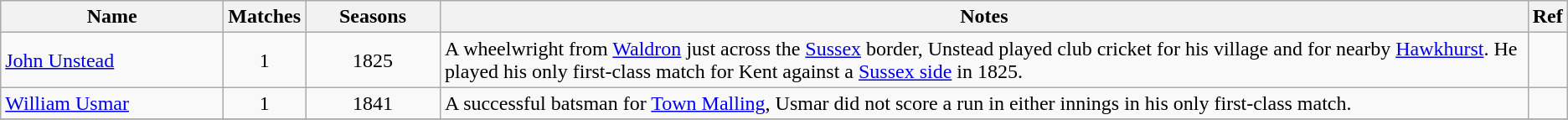<table class="wikitable">
<tr>
<th style="width:170px">Name</th>
<th>Matches</th>
<th style="width: 100px">Seasons</th>
<th>Notes</th>
<th>Ref</th>
</tr>
<tr>
<td><a href='#'>John Unstead</a></td>
<td align=center>1</td>
<td align=center>1825</td>
<td>A wheelwright from <a href='#'>Waldron</a> just across the <a href='#'>Sussex</a> border, Unstead played club cricket for his village and for nearby <a href='#'>Hawkhurst</a>. He played his only first-class match for Kent against a <a href='#'>Sussex side</a> in 1825.</td>
<td></td>
</tr>
<tr>
<td><a href='#'>William Usmar</a></td>
<td align=center>1</td>
<td align=center>1841</td>
<td>A successful batsman for <a href='#'>Town Malling</a>, Usmar did not score a run in either innings in his only first-class match.</td>
<td></td>
</tr>
<tr>
</tr>
</table>
